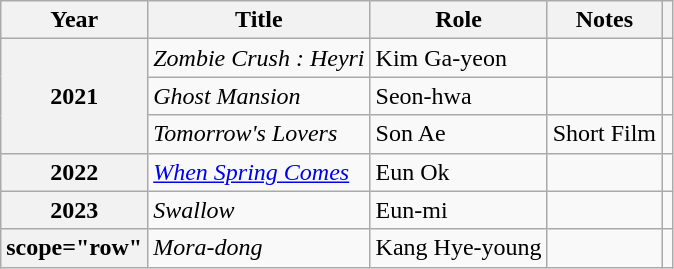<table class="wikitable plainrowheaders sortable">
<tr>
<th scope="col">Year</th>
<th scope="col">Title</th>
<th scope="col">Role</th>
<th scope="col">Notes</th>
<th scope="col" class="unsortable"></th>
</tr>
<tr>
<th scope="row" rowspan="3">2021</th>
<td><em>Zombie Crush : Heyri</em></td>
<td>Kim Ga-yeon</td>
<td></td>
<td style="text-align:center"></td>
</tr>
<tr>
<td><em>Ghost Mansion</em></td>
<td>Seon-hwa</td>
<td></td>
<td style="text-align:center"></td>
</tr>
<tr>
<td><em>Tomorrow's Lovers</em></td>
<td>Son Ae</td>
<td>Short Film</td>
<td style="text-align:center"></td>
</tr>
<tr>
<th scope="row" rowspan="1">2022</th>
<td><em><a href='#'>When Spring Comes</a></em></td>
<td>Eun Ok</td>
<td></td>
<td style="text-align:center"></td>
</tr>
<tr>
<th scope="row">2023</th>
<td><em>Swallow</em></td>
<td>Eun-mi</td>
<td></td>
<td></td>
</tr>
<tr>
<th>scope="row" </th>
<td><em>Mora-dong</em></td>
<td>Kang Hye-young</td>
<td></td>
<td style="text-align:center"></td>
</tr>
</table>
